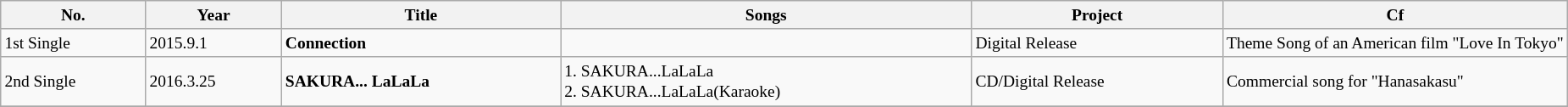<table class="wikitable" style="font-size:small">
<tr>
<th>No.</th>
<th>Year</th>
<th>Title</th>
<th>Songs</th>
<th>Project</th>
<th width="22%">Cf</th>
</tr>
<tr>
<td>1st Single</td>
<td>2015.9.1</td>
<td><strong>Connection</strong></td>
<td><br></td>
<td>Digital Release</td>
<td>Theme Song of an American film "Love In Tokyo"</td>
</tr>
<tr>
<td>2nd Single</td>
<td>2016.3.25</td>
<td><strong>SAKURA... LaLaLa</strong><br></td>
<td>1. SAKURA...LaLaLa<br>2. SAKURA...LaLaLa(Karaoke)</td>
<td>CD/Digital Release<br></td>
<td>Commercial song for "Hanasakasu"</td>
</tr>
<tr>
</tr>
</table>
